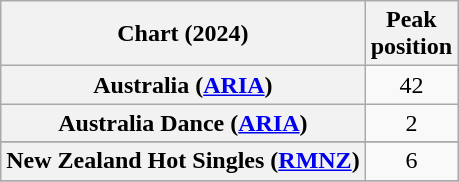<table class="wikitable sortable plainrowheaders" style="text-align:center">
<tr>
<th scope="col">Chart (2024)</th>
<th scope="col">Peak<br>position</th>
</tr>
<tr>
<th scope="row">Australia (<a href='#'>ARIA</a>)</th>
<td>42</td>
</tr>
<tr>
<th scope="row">Australia Dance (<a href='#'>ARIA</a>)</th>
<td>2</td>
</tr>
<tr>
</tr>
<tr>
<th scope="row">New Zealand Hot Singles (<a href='#'>RMNZ</a>)</th>
<td>6</td>
</tr>
<tr>
</tr>
</table>
